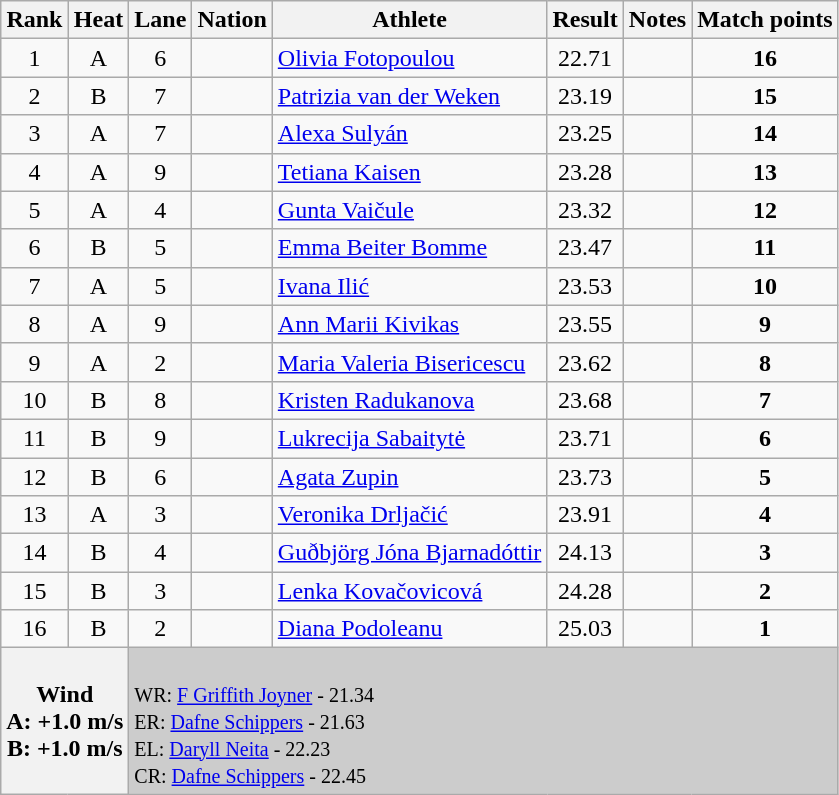<table class="wikitable sortable" style="text-align:left;">
<tr>
<th>Rank</th>
<th>Heat</th>
<th>Lane</th>
<th>Nation</th>
<th>Athlete</th>
<th>Result</th>
<th>Notes</th>
<th>Match points</th>
</tr>
<tr>
<td align=center>1</td>
<td align=center>A</td>
<td align=center>6</td>
<td></td>
<td><a href='#'>Olivia Fotopoulou</a></td>
<td align=center>22.71</td>
<td align=center></td>
<td align=center><strong>16</strong></td>
</tr>
<tr>
<td align=center>2</td>
<td align=center>B</td>
<td align=center>7</td>
<td></td>
<td><a href='#'>Patrizia van der Weken</a></td>
<td align=center>23.19</td>
<td align=center></td>
<td align=center><strong>15</strong></td>
</tr>
<tr>
<td align=center>3</td>
<td align=center>A</td>
<td align=center>7</td>
<td></td>
<td><a href='#'>Alexa Sulyán</a></td>
<td align=center>23.25</td>
<td></td>
<td align=center><strong>14</strong></td>
</tr>
<tr>
<td align=center>4</td>
<td align=center>A</td>
<td align=center>9</td>
<td></td>
<td><a href='#'>Tetiana Kaisen</a></td>
<td align=center>23.28</td>
<td align=center></td>
<td align=center><strong>13</strong></td>
</tr>
<tr>
<td align=center>5</td>
<td align=center>A</td>
<td align=center>4</td>
<td></td>
<td><a href='#'>Gunta Vaičule</a></td>
<td align=center>23.32</td>
<td align=center></td>
<td align=center><strong>12</strong></td>
</tr>
<tr>
<td align=center>6</td>
<td align=center>B</td>
<td align=center>5</td>
<td></td>
<td><a href='#'>Emma Beiter Bomme</a></td>
<td align=center>23.47</td>
<td align=center></td>
<td align=center><strong>11</strong></td>
</tr>
<tr>
<td align=center>7</td>
<td align=center>A</td>
<td align=center>5</td>
<td></td>
<td><a href='#'>Ivana Ilić</a></td>
<td align=center>23.53</td>
<td></td>
<td align=center><strong>10</strong></td>
</tr>
<tr>
<td align=center>8</td>
<td align=center>A</td>
<td align=center>9</td>
<td></td>
<td><a href='#'>Ann Marii Kivikas</a></td>
<td align=center>23.55</td>
<td></td>
<td align=center><strong>9</strong></td>
</tr>
<tr>
<td align=center>9</td>
<td align=center>A</td>
<td align=center>2</td>
<td></td>
<td><a href='#'>Maria Valeria Bisericescu</a></td>
<td align=center>23.62</td>
<td></td>
<td align=center><strong>8</strong></td>
</tr>
<tr>
<td align=center>10</td>
<td align=center>B</td>
<td align=center>8</td>
<td></td>
<td><a href='#'>Kristen Radukanova</a></td>
<td align=center>23.68</td>
<td align=center></td>
<td align=center><strong>7</strong></td>
</tr>
<tr>
<td align=center>11</td>
<td align=center>B</td>
<td align=center>9</td>
<td></td>
<td><a href='#'>Lukrecija Sabaitytė</a></td>
<td align=center>23.71</td>
<td align=center></td>
<td align=center><strong>6</strong></td>
</tr>
<tr>
<td align=center>12</td>
<td align=center>B</td>
<td align=center>6</td>
<td></td>
<td><a href='#'>Agata Zupin</a></td>
<td align=center>23.73</td>
<td align=center></td>
<td align=center><strong>5</strong></td>
</tr>
<tr>
<td align=center>13</td>
<td align=center>A</td>
<td align=center>3</td>
<td></td>
<td><a href='#'>Veronika Drljačić</a></td>
<td align=center>23.91</td>
<td></td>
<td align=center><strong>4</strong></td>
</tr>
<tr>
<td align=center>14</td>
<td align=center>B</td>
<td align=center>4</td>
<td></td>
<td><a href='#'>Guðbjörg Jóna Bjarnadóttir</a></td>
<td align=center>24.13</td>
<td></td>
<td align=center><strong>3</strong></td>
</tr>
<tr>
<td align=center>15</td>
<td align=center>B</td>
<td align=center>3</td>
<td></td>
<td><a href='#'>Lenka Kovačovicová</a></td>
<td align=center>24.28</td>
<td></td>
<td align=center><strong>2</strong></td>
</tr>
<tr>
<td align=center>16</td>
<td align=center>B</td>
<td align=center>2</td>
<td></td>
<td><a href='#'>Diana Podoleanu</a></td>
<td align=center>25.03</td>
<td align=center></td>
<td align=center><strong>1</strong></td>
</tr>
<tr>
<th colspan="2" align="left">Wind<br>A: +1.0 m/s<br>B: +1.0 m/s</th>
<td colspan="6" bgcolor="#cccccc"><br>
<small>WR:   <a href='#'>F Griffith Joyner</a> - 21.34<br>ER:  <a href='#'>Dafne Schippers</a> - 21.63<br></small>
<small>EL:   <a href='#'>Daryll Neita</a> - 22.23<br>CR:  <a href='#'>Dafne Schippers</a> - 22.45</small></td>
</tr>
</table>
